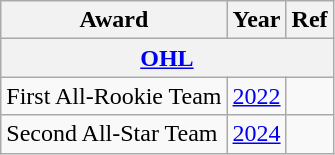<table class="wikitable">
<tr>
<th>Award</th>
<th>Year</th>
<th>Ref</th>
</tr>
<tr>
<th colspan="3"><a href='#'>OHL</a></th>
</tr>
<tr>
<td>First All-Rookie Team</td>
<td><a href='#'>2022</a></td>
<td></td>
</tr>
<tr>
<td>Second All-Star Team</td>
<td><a href='#'>2024</a></td>
<td></td>
</tr>
</table>
